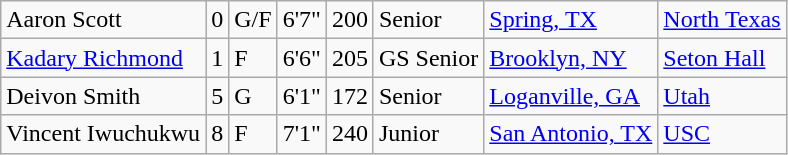<table class="wikitable sortable" border="1">
<tr>
<td>Aaron Scott</td>
<td>0</td>
<td>G/F</td>
<td>6'7"</td>
<td>200</td>
<td>Senior</td>
<td><a href='#'>Spring, TX</a></td>
<td><a href='#'>North Texas</a></td>
</tr>
<tr>
<td><a href='#'>Kadary Richmond</a></td>
<td>1</td>
<td>F</td>
<td>6'6"</td>
<td>205</td>
<td>GS Senior</td>
<td><a href='#'>Brooklyn, NY</a></td>
<td><a href='#'>Seton Hall</a></td>
</tr>
<tr>
<td>Deivon Smith</td>
<td>5</td>
<td>G</td>
<td>6'1"</td>
<td>172</td>
<td>Senior</td>
<td><a href='#'>Loganville, GA</a></td>
<td><a href='#'>Utah</a></td>
</tr>
<tr>
<td>Vincent Iwuchukwu</td>
<td>8</td>
<td>F</td>
<td>7'1"</td>
<td>240</td>
<td>Junior</td>
<td><a href='#'>San Antonio, TX</a></td>
<td><a href='#'>USC</a></td>
</tr>
</table>
